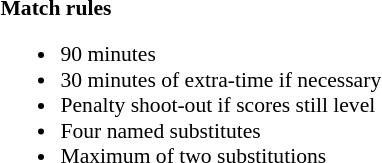<table width=100% style="font-size: 90%">
<tr>
<td width=50% valign=top><br><strong>Match rules</strong><ul><li>90 minutes</li><li>30 minutes of extra-time if necessary</li><li>Penalty shoot-out if scores still level</li><li>Four named substitutes</li><li>Maximum of two substitutions</li></ul></td>
</tr>
</table>
